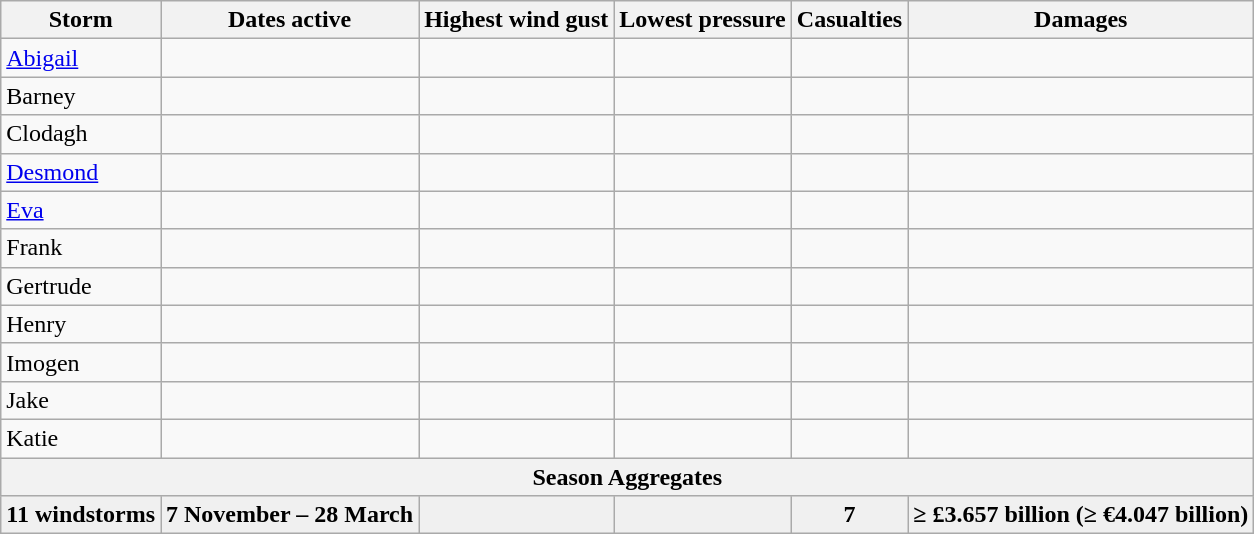<table class="wikitable sortable">
<tr>
<th>Storm</th>
<th>Dates active</th>
<th>Highest wind gust</th>
<th>Lowest pressure</th>
<th>Casualties</th>
<th>Damages</th>
</tr>
<tr>
<td><a href='#'>Abigail</a></td>
<td></td>
<td></td>
<td></td>
<td></td>
<td></td>
</tr>
<tr>
<td>Barney</td>
<td></td>
<td></td>
<td></td>
<td></td>
<td></td>
</tr>
<tr>
<td>Clodagh</td>
<td></td>
<td></td>
<td></td>
<td></td>
<td></td>
</tr>
<tr>
<td><a href='#'>Desmond</a></td>
<td></td>
<td></td>
<td></td>
<td></td>
<td></td>
</tr>
<tr>
<td><a href='#'>Eva</a></td>
<td></td>
<td></td>
<td></td>
<td></td>
<td></td>
</tr>
<tr>
<td>Frank</td>
<td></td>
<td></td>
<td></td>
<td></td>
<td></td>
</tr>
<tr>
<td>Gertrude</td>
<td></td>
<td></td>
<td></td>
<td></td>
<td></td>
</tr>
<tr>
<td>Henry</td>
<td></td>
<td></td>
<td></td>
<td></td>
<td></td>
</tr>
<tr>
<td>Imogen</td>
<td></td>
<td></td>
<td></td>
<td></td>
<td></td>
</tr>
<tr>
<td>Jake</td>
<td></td>
<td></td>
<td></td>
<td></td>
<td></td>
</tr>
<tr>
<td>Katie</td>
<td></td>
<td></td>
<td></td>
<td></td>
<td></td>
</tr>
<tr class="sortbottom">
<th colspan=9 style="text-align:center">Season Aggregates</th>
</tr>
<tr class="sortbottom" style="background:#f0f0f0;font-weight:bold">
<td>11 windstorms</td>
<td>7 November – 28 March</td>
<td></td>
<td></td>
<td style="text-align:center">7</td>
<td style="text-align:center">≥ £3.657 billion (≥ €4.047 billion)</td>
</tr>
</table>
